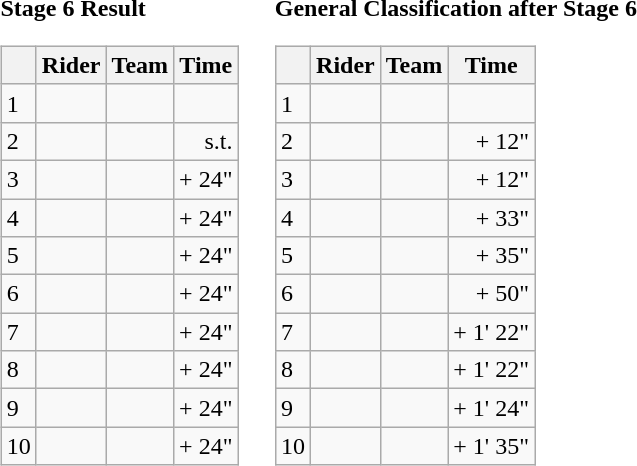<table>
<tr>
<td><strong>Stage 6 Result</strong><br><table class="wikitable">
<tr>
<th></th>
<th>Rider</th>
<th>Team</th>
<th>Time</th>
</tr>
<tr>
<td>1</td>
<td></td>
<td></td>
<td align="right"></td>
</tr>
<tr>
<td>2</td>
<td></td>
<td></td>
<td align="right">s.t.</td>
</tr>
<tr>
<td>3</td>
<td></td>
<td></td>
<td align="right">+ 24"</td>
</tr>
<tr>
<td>4</td>
<td></td>
<td></td>
<td align="right">+ 24"</td>
</tr>
<tr>
<td>5</td>
<td></td>
<td></td>
<td align="right">+ 24"</td>
</tr>
<tr>
<td>6</td>
<td></td>
<td></td>
<td align="right">+ 24"</td>
</tr>
<tr>
<td>7</td>
<td></td>
<td></td>
<td align="right">+ 24"</td>
</tr>
<tr>
<td>8</td>
<td></td>
<td></td>
<td align="right">+ 24"</td>
</tr>
<tr>
<td>9</td>
<td></td>
<td></td>
<td align="right">+ 24"</td>
</tr>
<tr>
<td>10</td>
<td></td>
<td></td>
<td align="right">+ 24"</td>
</tr>
</table>
</td>
<td></td>
<td><strong>General Classification after Stage 6</strong><br><table class="wikitable">
<tr>
<th></th>
<th>Rider</th>
<th>Team</th>
<th>Time</th>
</tr>
<tr>
<td>1</td>
<td> </td>
<td></td>
<td align="right"></td>
</tr>
<tr>
<td>2</td>
<td></td>
<td></td>
<td align="right">+ 12"</td>
</tr>
<tr>
<td>3</td>
<td> </td>
<td></td>
<td align="right">+ 12"</td>
</tr>
<tr>
<td>4</td>
<td></td>
<td></td>
<td align="right">+ 33"</td>
</tr>
<tr>
<td>5</td>
<td></td>
<td></td>
<td align="right">+ 35"</td>
</tr>
<tr>
<td>6</td>
<td></td>
<td></td>
<td align="right">+ 50"</td>
</tr>
<tr>
<td>7</td>
<td></td>
<td></td>
<td align="right">+ 1' 22"</td>
</tr>
<tr>
<td>8</td>
<td></td>
<td></td>
<td align="right">+ 1' 22"</td>
</tr>
<tr>
<td>9</td>
<td></td>
<td></td>
<td align="right">+ 1' 24"</td>
</tr>
<tr>
<td>10</td>
<td></td>
<td></td>
<td align="right">+ 1' 35"</td>
</tr>
</table>
</td>
</tr>
</table>
